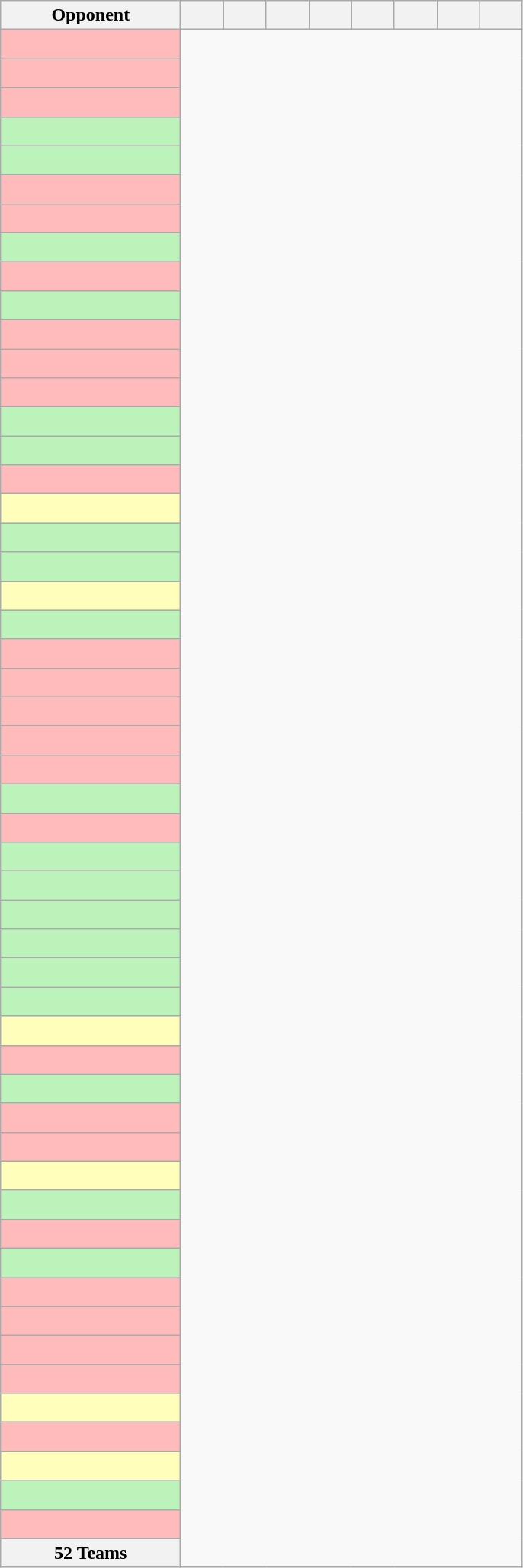<table class="wikitable sortable plainrowheaders">
<tr>
<th scope="col" width="150">Opponent</th>
<th scope="col" width="30"></th>
<th scope="col" width="30"></th>
<th scope="col" width="30"></th>
<th scope="col" width="30"></th>
<th scope="col" width="30"></th>
<th scope="col" width="30"></th>
<th scope="col" width="30"></th>
<th scope="col" width="30"></th>
</tr>
<tr bgcolor="#ffbbbb">
<td scope=row><br></td>
</tr>
<tr bgcolor="#ffbbbb">
<td scope=row><br></td>
</tr>
<tr bgcolor="#ffbbbb">
<td scope=row><br></td>
</tr>
<tr bgcolor="#bbf3bb">
<td scope=row><br></td>
</tr>
<tr bgcolor="#bbf3bb">
<td scope=row><br></td>
</tr>
<tr bgcolor="#ffbbbb">
<td scope=row><br></td>
</tr>
<tr bgcolor="#ffbbbb">
<td scope=row><br></td>
</tr>
<tr bgcolor="#bbf3bb">
<td scope=row><br></td>
</tr>
<tr bgcolor="#ffbbbb">
<td scope=row><br></td>
</tr>
<tr bgcolor="#bbf3bb">
<td scope=row><br></td>
</tr>
<tr bgcolor="#ffbbbb">
<td scope=row><br></td>
</tr>
<tr bgcolor="#ffbbbb">
<td scope=row><br></td>
</tr>
<tr bgcolor="#ffbbbb">
<td scope=row><br></td>
</tr>
<tr bgcolor="#bbf3bb">
<td scope=row><br></td>
</tr>
<tr bgcolor="#bbf3bb">
<td scope=row><br></td>
</tr>
<tr bgcolor="#ffbbbb">
<td scope=row><br></td>
</tr>
<tr bgcolor="#ffffbb">
<td scope=row><br></td>
</tr>
<tr bgcolor="#bbf3bb">
<td scope=row><br></td>
</tr>
<tr bgcolor="#bbf3bb">
<td scope=row><br></td>
</tr>
<tr bgcolor="#ffffbb">
<td scope=row><br></td>
</tr>
<tr bgcolor="#bbf3bb">
<td scope=row><br></td>
</tr>
<tr bgcolor="#ffbbbb">
<td scope=row><br></td>
</tr>
<tr bgcolor="#ffbbbb">
<td scope=row><br></td>
</tr>
<tr bgcolor="#ffbbbb">
<td scope=row><br></td>
</tr>
<tr bgcolor="#ffbbbb">
<td scope=row><br></td>
</tr>
<tr bgcolor="#ffbbbb">
<td scope=row><br></td>
</tr>
<tr bgcolor="#bbf3bb">
<td scope=row><br></td>
</tr>
<tr bgcolor="#ffbbbb">
<td scope=row><br></td>
</tr>
<tr bgcolor="#bbf3bb">
<td scope=row><br></td>
</tr>
<tr bgcolor="#bbf3bb">
<td scope=row><br></td>
</tr>
<tr bgcolor="#bbf3bb">
<td scope=row><br></td>
</tr>
<tr bgcolor="#bbf3bb">
<td scope=row><br></td>
</tr>
<tr bgcolor="#bbf3bb">
<td scope=row><br></td>
</tr>
<tr bgcolor="#bbf3bb">
<td scope=row><br></td>
</tr>
<tr bgcolor="#ffffbb">
<td scope=row><br></td>
</tr>
<tr bgcolor="#ffbbbb">
<td scope=row><br></td>
</tr>
<tr bgcolor="#bbf3bb">
<td scope=row><br></td>
</tr>
<tr bgcolor="#ffbbbb">
<td scope=row><br></td>
</tr>
<tr bgcolor="#ffbbbb">
<td scope=row><br></td>
</tr>
<tr bgcolor="#ffffbb">
<td scope=row><br></td>
</tr>
<tr bgcolor="#bbf3bb">
<td scope=row><br></td>
</tr>
<tr bgcolor="#ffbbbb">
<td scope=row><br></td>
</tr>
<tr bgcolor="#bbf3bb">
<td scope=row><br></td>
</tr>
<tr bgcolor="#ffbbbb">
<td scope=row><br></td>
</tr>
<tr bgcolor="#ffbbbb">
<td scope=row><br></td>
</tr>
<tr bgcolor="#ffbbbb">
<td scope=row><br></td>
</tr>
<tr bgcolor="#ffbbbb">
<td scope=row><br></td>
</tr>
<tr bgcolor="#ffffbb">
<td scope=row><br></td>
</tr>
<tr bgcolor="#ffbbbb">
<td scope=row><br></td>
</tr>
<tr bgcolor="#ffffbb">
<td scope=row><br></td>
</tr>
<tr bgcolor="#bbf3bb">
<td scope=row><br></td>
</tr>
<tr bgcolor="#ffbbbb">
<td scope=row><br></td>
</tr>
<tr class="sortbottom">
<th>52 Teams<br></th>
</tr>
</table>
